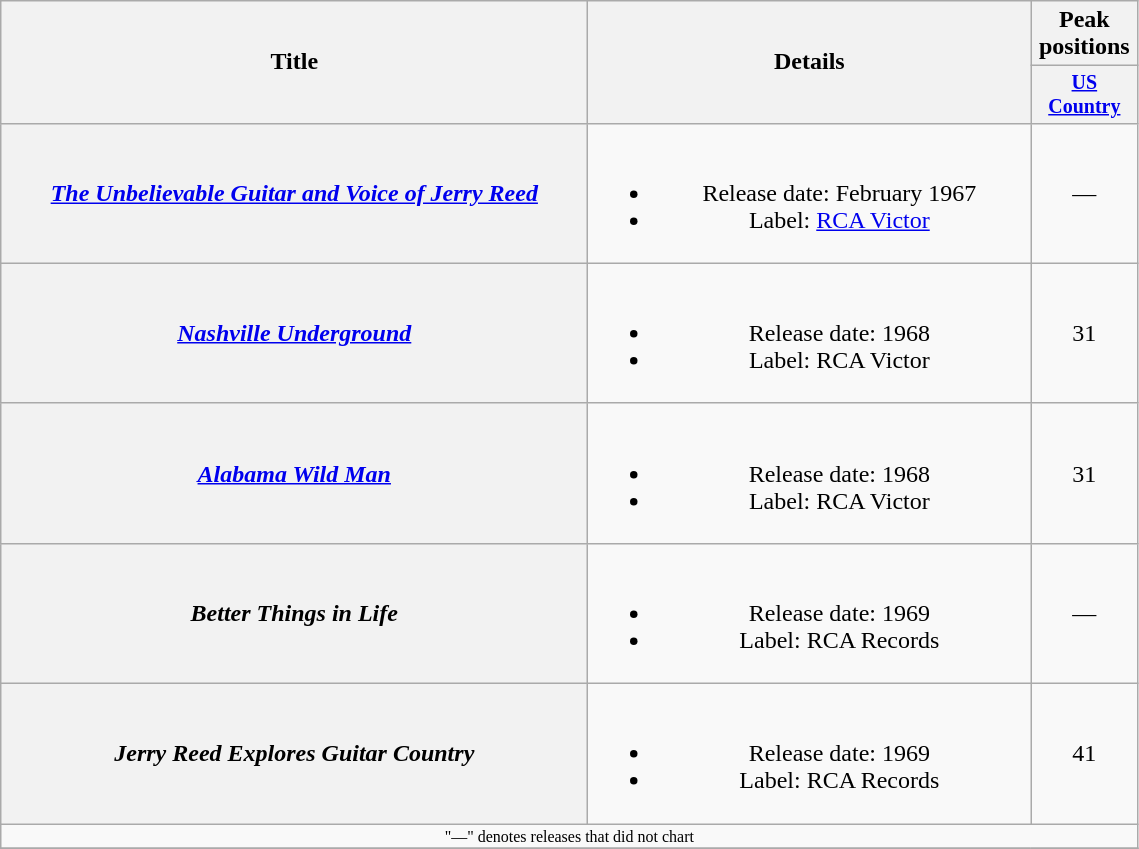<table class="wikitable plainrowheaders" style="text-align:center;">
<tr>
<th rowspan="2" style="width:24em;">Title</th>
<th rowspan="2" style="width:18em;">Details</th>
<th>Peak positions</th>
</tr>
<tr style="font-size:smaller;">
<th width="65"><a href='#'>US Country</a><br></th>
</tr>
<tr>
<th scope="row"><em><a href='#'>The Unbelievable Guitar and Voice of Jerry Reed</a></em></th>
<td><br><ul><li>Release date: February 1967</li><li>Label: <a href='#'>RCA Victor</a></li></ul></td>
<td>—</td>
</tr>
<tr>
<th scope="row"><em><a href='#'>Nashville Underground</a></em></th>
<td><br><ul><li>Release date: 1968</li><li>Label: RCA Victor</li></ul></td>
<td>31</td>
</tr>
<tr>
<th scope="row"><em><a href='#'>Alabama Wild Man</a></em></th>
<td><br><ul><li>Release date: 1968</li><li>Label: RCA Victor</li></ul></td>
<td>31</td>
</tr>
<tr>
<th scope="row"><em>Better Things in Life</em></th>
<td><br><ul><li>Release date: 1969</li><li>Label: RCA Records</li></ul></td>
<td>—</td>
</tr>
<tr>
<th scope="row"><em>Jerry Reed Explores Guitar Country</em></th>
<td><br><ul><li>Release date: 1969</li><li>Label: RCA Records</li></ul></td>
<td>41</td>
</tr>
<tr>
<td colspan="3" style="font-size: 8pt">"—" denotes releases that did not chart</td>
</tr>
<tr>
</tr>
</table>
